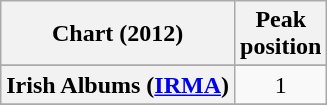<table class="wikitable sortable plainrowheaders" style="text-align:center">
<tr>
<th scope="col">Chart (2012)</th>
<th scope="col">Peak<br> position</th>
</tr>
<tr>
</tr>
<tr>
</tr>
<tr>
</tr>
<tr>
</tr>
<tr>
</tr>
<tr>
</tr>
<tr>
</tr>
<tr>
</tr>
<tr>
<th scope="row">Irish Albums (<a href='#'>IRMA</a>)</th>
<td>1</td>
</tr>
<tr>
</tr>
<tr>
</tr>
<tr>
</tr>
<tr>
</tr>
<tr>
</tr>
<tr>
</tr>
<tr>
</tr>
<tr>
</tr>
<tr>
</tr>
<tr>
</tr>
</table>
